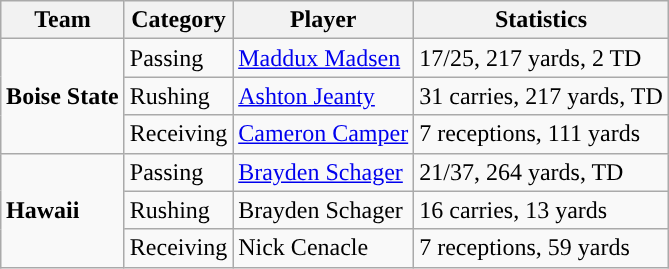<table class="wikitable" style="float: right;">
<tr>
<th>Team</th>
<th>Category</th>
<th>Player</th>
<th>Statistics</th>
</tr>
<tr>
<td rowspan=3><strong>Boise State</strong></td>
<td>Passing</td>
<td><a href='#'>Maddux Madsen</a></td>
<td>17/25, 217 yards, 2 TD</td>
</tr>
<tr>
<td>Rushing</td>
<td><a href='#'>Ashton Jeanty</a></td>
<td>31 carries, 217 yards, TD</td>
</tr>
<tr>
<td>Receiving</td>
<td><a href='#'>Cameron Camper</a></td>
<td>7 receptions, 111 yards</td>
</tr>
<tr>
<td rowspan=3><strong>Hawaii</strong></td>
<td>Passing</td>
<td><a href='#'>Brayden Schager</a></td>
<td>21/37, 264 yards, TD</td>
</tr>
<tr>
<td>Rushing</td>
<td>Brayden Schager</td>
<td>16 carries, 13 yards</td>
</tr>
<tr>
<td>Receiving</td>
<td>Nick Cenacle</td>
<td>7 receptions, 59 yards</td>
</tr>
</table>
